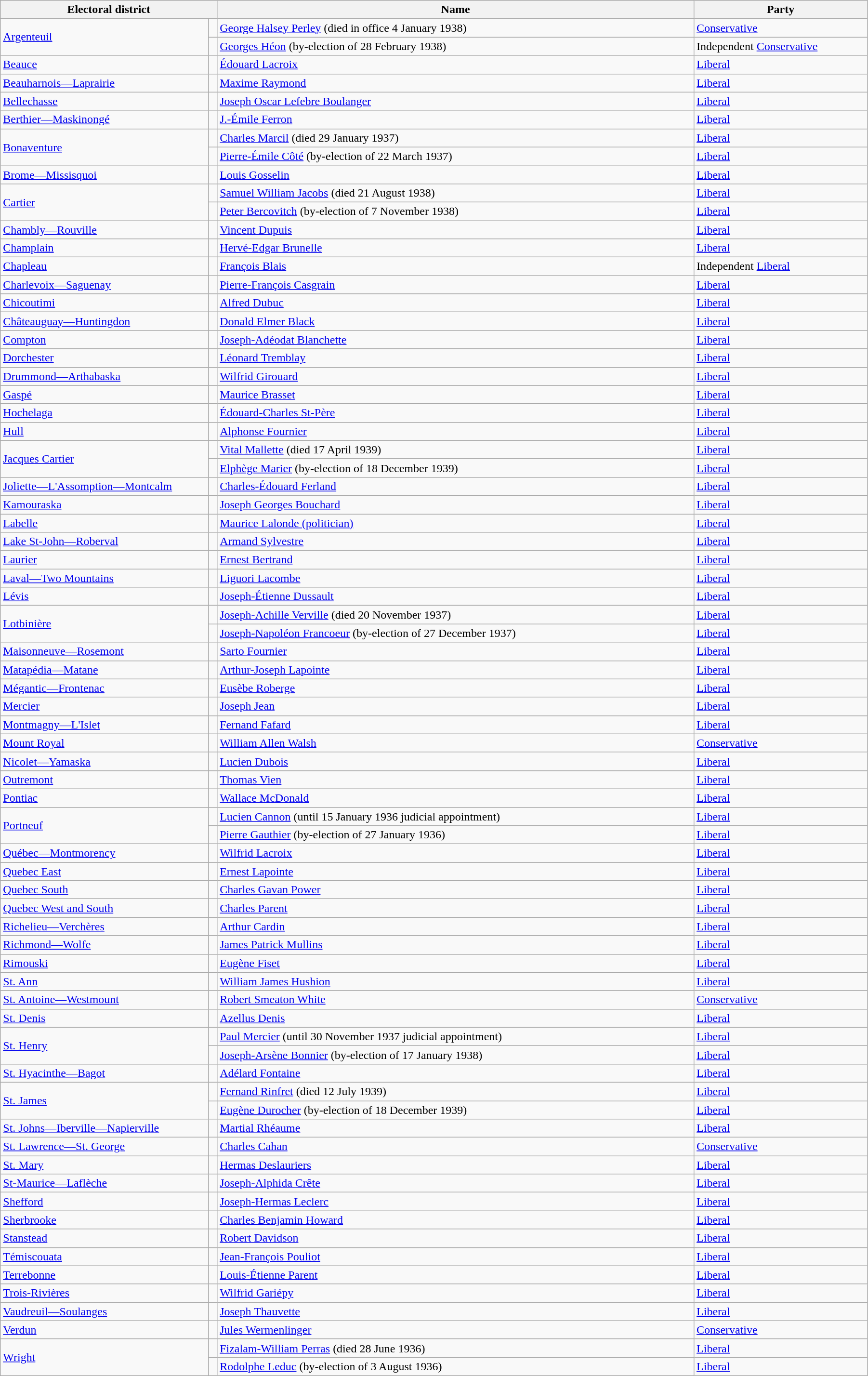<table class="wikitable" width=95%>
<tr>
<th colspan=2 width=25%>Electoral district</th>
<th>Name</th>
<th width=20%>Party</th>
</tr>
<tr>
<td width=24% rowspan=2><a href='#'>Argenteuil</a></td>
<td></td>
<td><a href='#'>George Halsey Perley</a> (died in office 4 January 1938)</td>
<td><a href='#'>Conservative</a></td>
</tr>
<tr>
<td></td>
<td><a href='#'>Georges Héon</a> (by-election of 28 February 1938)</td>
<td>Independent <a href='#'>Conservative</a></td>
</tr>
<tr>
<td><a href='#'>Beauce</a></td>
<td></td>
<td><a href='#'>Édouard Lacroix</a></td>
<td><a href='#'>Liberal</a></td>
</tr>
<tr>
<td><a href='#'>Beauharnois—Laprairie</a></td>
<td></td>
<td><a href='#'>Maxime Raymond</a></td>
<td><a href='#'>Liberal</a></td>
</tr>
<tr>
<td><a href='#'>Bellechasse</a></td>
<td></td>
<td><a href='#'>Joseph Oscar Lefebre Boulanger</a></td>
<td><a href='#'>Liberal</a></td>
</tr>
<tr>
<td><a href='#'>Berthier—Maskinongé</a></td>
<td></td>
<td><a href='#'>J.-Émile Ferron</a></td>
<td><a href='#'>Liberal</a></td>
</tr>
<tr>
<td rowspan=2><a href='#'>Bonaventure</a></td>
<td></td>
<td><a href='#'>Charles Marcil</a> (died 29 January 1937)</td>
<td><a href='#'>Liberal</a></td>
</tr>
<tr>
<td></td>
<td><a href='#'>Pierre-Émile Côté</a> (by-election of 22 March 1937)</td>
<td><a href='#'>Liberal</a></td>
</tr>
<tr>
<td><a href='#'>Brome—Missisquoi</a></td>
<td></td>
<td><a href='#'>Louis Gosselin</a></td>
<td><a href='#'>Liberal</a></td>
</tr>
<tr>
<td rowspan=2><a href='#'>Cartier</a></td>
<td></td>
<td><a href='#'>Samuel William Jacobs</a> (died 21 August 1938)</td>
<td><a href='#'>Liberal</a></td>
</tr>
<tr>
<td></td>
<td><a href='#'>Peter Bercovitch</a> (by-election of 7 November 1938)</td>
<td><a href='#'>Liberal</a></td>
</tr>
<tr>
<td><a href='#'>Chambly—Rouville</a></td>
<td></td>
<td><a href='#'>Vincent Dupuis</a></td>
<td><a href='#'>Liberal</a></td>
</tr>
<tr>
<td><a href='#'>Champlain</a></td>
<td></td>
<td><a href='#'>Hervé-Edgar Brunelle</a></td>
<td><a href='#'>Liberal</a></td>
</tr>
<tr>
<td><a href='#'>Chapleau</a></td>
<td></td>
<td><a href='#'>François Blais</a></td>
<td>Independent <a href='#'>Liberal</a></td>
</tr>
<tr>
<td><a href='#'>Charlevoix—Saguenay</a></td>
<td></td>
<td><a href='#'>Pierre-François Casgrain</a></td>
<td><a href='#'>Liberal</a></td>
</tr>
<tr>
<td><a href='#'>Chicoutimi</a></td>
<td></td>
<td><a href='#'>Alfred Dubuc</a></td>
<td><a href='#'>Liberal</a></td>
</tr>
<tr>
<td><a href='#'>Châteauguay—Huntingdon</a></td>
<td></td>
<td><a href='#'>Donald Elmer Black</a></td>
<td><a href='#'>Liberal</a></td>
</tr>
<tr>
<td><a href='#'>Compton</a></td>
<td></td>
<td><a href='#'>Joseph-Adéodat Blanchette</a></td>
<td><a href='#'>Liberal</a></td>
</tr>
<tr>
<td><a href='#'>Dorchester</a></td>
<td></td>
<td><a href='#'>Léonard Tremblay</a></td>
<td><a href='#'>Liberal</a></td>
</tr>
<tr>
<td><a href='#'>Drummond—Arthabaska</a></td>
<td></td>
<td><a href='#'>Wilfrid Girouard</a></td>
<td><a href='#'>Liberal</a></td>
</tr>
<tr>
<td><a href='#'>Gaspé</a></td>
<td></td>
<td><a href='#'>Maurice Brasset</a></td>
<td><a href='#'>Liberal</a></td>
</tr>
<tr>
<td><a href='#'>Hochelaga</a></td>
<td></td>
<td><a href='#'>Édouard-Charles St-Père</a></td>
<td><a href='#'>Liberal</a></td>
</tr>
<tr>
<td><a href='#'>Hull</a></td>
<td></td>
<td><a href='#'>Alphonse Fournier</a></td>
<td><a href='#'>Liberal</a></td>
</tr>
<tr>
<td rowspan=2><a href='#'>Jacques Cartier</a></td>
<td></td>
<td><a href='#'>Vital Mallette</a> (died 17 April 1939)</td>
<td><a href='#'>Liberal</a></td>
</tr>
<tr>
<td></td>
<td><a href='#'>Elphège Marier</a> (by-election of 18 December 1939)</td>
<td><a href='#'>Liberal</a></td>
</tr>
<tr>
<td><a href='#'>Joliette—L'Assomption—Montcalm</a></td>
<td></td>
<td><a href='#'>Charles-Édouard Ferland</a></td>
<td><a href='#'>Liberal</a></td>
</tr>
<tr>
<td><a href='#'>Kamouraska</a></td>
<td></td>
<td><a href='#'>Joseph Georges Bouchard</a></td>
<td><a href='#'>Liberal</a></td>
</tr>
<tr>
<td><a href='#'>Labelle</a></td>
<td></td>
<td><a href='#'>Maurice Lalonde (politician)</a></td>
<td><a href='#'>Liberal</a></td>
</tr>
<tr>
<td><a href='#'>Lake St-John—Roberval</a></td>
<td></td>
<td><a href='#'>Armand Sylvestre</a></td>
<td><a href='#'>Liberal</a></td>
</tr>
<tr>
<td><a href='#'>Laurier</a></td>
<td></td>
<td><a href='#'>Ernest Bertrand</a></td>
<td><a href='#'>Liberal</a></td>
</tr>
<tr>
<td><a href='#'>Laval—Two Mountains</a></td>
<td></td>
<td><a href='#'>Liguori Lacombe</a></td>
<td><a href='#'>Liberal</a></td>
</tr>
<tr>
<td><a href='#'>Lévis</a></td>
<td></td>
<td><a href='#'>Joseph-Étienne Dussault</a></td>
<td><a href='#'>Liberal</a></td>
</tr>
<tr>
<td rowspan=2><a href='#'>Lotbinière</a></td>
<td></td>
<td><a href='#'>Joseph-Achille Verville</a> (died 20 November 1937)</td>
<td><a href='#'>Liberal</a></td>
</tr>
<tr>
<td></td>
<td><a href='#'>Joseph-Napoléon Francoeur</a> (by-election of 27 December 1937)</td>
<td><a href='#'>Liberal</a></td>
</tr>
<tr>
<td><a href='#'>Maisonneuve—Rosemont</a></td>
<td></td>
<td><a href='#'>Sarto Fournier</a></td>
<td><a href='#'>Liberal</a></td>
</tr>
<tr>
<td><a href='#'>Matapédia—Matane</a></td>
<td></td>
<td><a href='#'>Arthur-Joseph Lapointe</a></td>
<td><a href='#'>Liberal</a></td>
</tr>
<tr>
<td><a href='#'>Mégantic—Frontenac</a></td>
<td></td>
<td><a href='#'>Eusèbe Roberge</a></td>
<td><a href='#'>Liberal</a></td>
</tr>
<tr>
<td><a href='#'>Mercier</a></td>
<td></td>
<td><a href='#'>Joseph Jean</a></td>
<td><a href='#'>Liberal</a></td>
</tr>
<tr>
<td><a href='#'>Montmagny—L'Islet</a></td>
<td></td>
<td><a href='#'>Fernand Fafard</a></td>
<td><a href='#'>Liberal</a></td>
</tr>
<tr>
<td><a href='#'>Mount Royal</a></td>
<td></td>
<td><a href='#'>William Allen Walsh</a></td>
<td><a href='#'>Conservative</a></td>
</tr>
<tr>
<td><a href='#'>Nicolet—Yamaska</a></td>
<td></td>
<td><a href='#'>Lucien Dubois</a></td>
<td><a href='#'>Liberal</a></td>
</tr>
<tr>
<td><a href='#'>Outremont</a></td>
<td></td>
<td><a href='#'>Thomas Vien</a></td>
<td><a href='#'>Liberal</a></td>
</tr>
<tr>
<td><a href='#'>Pontiac</a></td>
<td></td>
<td><a href='#'>Wallace McDonald</a></td>
<td><a href='#'>Liberal</a></td>
</tr>
<tr>
<td rowspan=2><a href='#'>Portneuf</a></td>
<td></td>
<td><a href='#'>Lucien Cannon</a> (until 15 January 1936 judicial appointment)</td>
<td><a href='#'>Liberal</a></td>
</tr>
<tr>
<td></td>
<td><a href='#'>Pierre Gauthier</a> (by-election of 27 January 1936)</td>
<td><a href='#'>Liberal</a></td>
</tr>
<tr>
<td><a href='#'>Québec—Montmorency</a></td>
<td></td>
<td><a href='#'>Wilfrid Lacroix</a></td>
<td><a href='#'>Liberal</a></td>
</tr>
<tr>
<td><a href='#'>Quebec East</a></td>
<td></td>
<td><a href='#'>Ernest Lapointe</a></td>
<td><a href='#'>Liberal</a></td>
</tr>
<tr>
<td><a href='#'>Quebec South</a></td>
<td></td>
<td><a href='#'>Charles Gavan Power</a></td>
<td><a href='#'>Liberal</a></td>
</tr>
<tr>
<td><a href='#'>Quebec West and South</a></td>
<td></td>
<td><a href='#'>Charles Parent</a></td>
<td><a href='#'>Liberal</a></td>
</tr>
<tr>
<td><a href='#'>Richelieu—Verchères</a></td>
<td></td>
<td><a href='#'>Arthur Cardin</a></td>
<td><a href='#'>Liberal</a></td>
</tr>
<tr>
<td><a href='#'>Richmond—Wolfe</a></td>
<td></td>
<td><a href='#'>James Patrick Mullins</a></td>
<td><a href='#'>Liberal</a></td>
</tr>
<tr>
<td><a href='#'>Rimouski</a></td>
<td></td>
<td><a href='#'>Eugène Fiset</a></td>
<td><a href='#'>Liberal</a></td>
</tr>
<tr>
<td><a href='#'>St. Ann</a></td>
<td></td>
<td><a href='#'>William James Hushion</a></td>
<td><a href='#'>Liberal</a></td>
</tr>
<tr>
<td><a href='#'>St. Antoine—Westmount</a></td>
<td></td>
<td><a href='#'>Robert Smeaton White</a></td>
<td><a href='#'>Conservative</a></td>
</tr>
<tr>
<td><a href='#'>St. Denis</a></td>
<td></td>
<td><a href='#'>Azellus Denis</a></td>
<td><a href='#'>Liberal</a></td>
</tr>
<tr>
<td rowspan=2><a href='#'>St. Henry</a></td>
<td></td>
<td><a href='#'>Paul Mercier</a> (until 30 November 1937 judicial appointment)</td>
<td><a href='#'>Liberal</a></td>
</tr>
<tr>
<td></td>
<td><a href='#'>Joseph-Arsène Bonnier</a> (by-election of 17 January 1938)</td>
<td><a href='#'>Liberal</a></td>
</tr>
<tr>
<td><a href='#'>St. Hyacinthe—Bagot</a></td>
<td></td>
<td><a href='#'>Adélard Fontaine</a></td>
<td><a href='#'>Liberal</a></td>
</tr>
<tr>
<td rowspan=2><a href='#'>St. James</a></td>
<td></td>
<td><a href='#'>Fernand Rinfret</a> (died 12 July 1939)</td>
<td><a href='#'>Liberal</a></td>
</tr>
<tr>
<td></td>
<td><a href='#'>Eugène Durocher</a> (by-election of 18 December 1939)</td>
<td><a href='#'>Liberal</a></td>
</tr>
<tr>
<td><a href='#'>St. Johns—Iberville—Napierville</a></td>
<td></td>
<td><a href='#'>Martial Rhéaume</a></td>
<td><a href='#'>Liberal</a></td>
</tr>
<tr>
<td><a href='#'>St. Lawrence—St. George</a></td>
<td></td>
<td><a href='#'>Charles Cahan</a></td>
<td><a href='#'>Conservative</a></td>
</tr>
<tr>
<td><a href='#'>St. Mary</a></td>
<td></td>
<td><a href='#'>Hermas Deslauriers</a></td>
<td><a href='#'>Liberal</a></td>
</tr>
<tr>
<td><a href='#'>St-Maurice—Laflèche</a></td>
<td></td>
<td><a href='#'>Joseph-Alphida Crête</a></td>
<td><a href='#'>Liberal</a></td>
</tr>
<tr>
<td><a href='#'>Shefford</a></td>
<td></td>
<td><a href='#'>Joseph-Hermas Leclerc</a></td>
<td><a href='#'>Liberal</a></td>
</tr>
<tr>
<td><a href='#'>Sherbrooke</a></td>
<td></td>
<td><a href='#'>Charles Benjamin Howard</a></td>
<td><a href='#'>Liberal</a></td>
</tr>
<tr>
<td><a href='#'>Stanstead</a></td>
<td></td>
<td><a href='#'>Robert Davidson</a></td>
<td><a href='#'>Liberal</a></td>
</tr>
<tr>
<td><a href='#'>Témiscouata</a></td>
<td></td>
<td><a href='#'>Jean-François Pouliot</a></td>
<td><a href='#'>Liberal</a></td>
</tr>
<tr>
<td><a href='#'>Terrebonne</a></td>
<td></td>
<td><a href='#'>Louis-Étienne Parent</a></td>
<td><a href='#'>Liberal</a></td>
</tr>
<tr>
<td><a href='#'>Trois-Rivières</a></td>
<td></td>
<td><a href='#'>Wilfrid Gariépy</a></td>
<td><a href='#'>Liberal</a></td>
</tr>
<tr>
<td><a href='#'>Vaudreuil—Soulanges</a></td>
<td></td>
<td><a href='#'>Joseph Thauvette</a></td>
<td><a href='#'>Liberal</a></td>
</tr>
<tr>
<td><a href='#'>Verdun</a></td>
<td></td>
<td><a href='#'>Jules Wermenlinger</a></td>
<td><a href='#'>Conservative</a></td>
</tr>
<tr>
<td rowspan=2><a href='#'>Wright</a></td>
<td></td>
<td><a href='#'>Fizalam-William Perras</a> (died 28 June 1936)</td>
<td><a href='#'>Liberal</a></td>
</tr>
<tr>
<td></td>
<td><a href='#'>Rodolphe Leduc</a> (by-election of 3 August 1936)</td>
<td><a href='#'>Liberal</a></td>
</tr>
</table>
